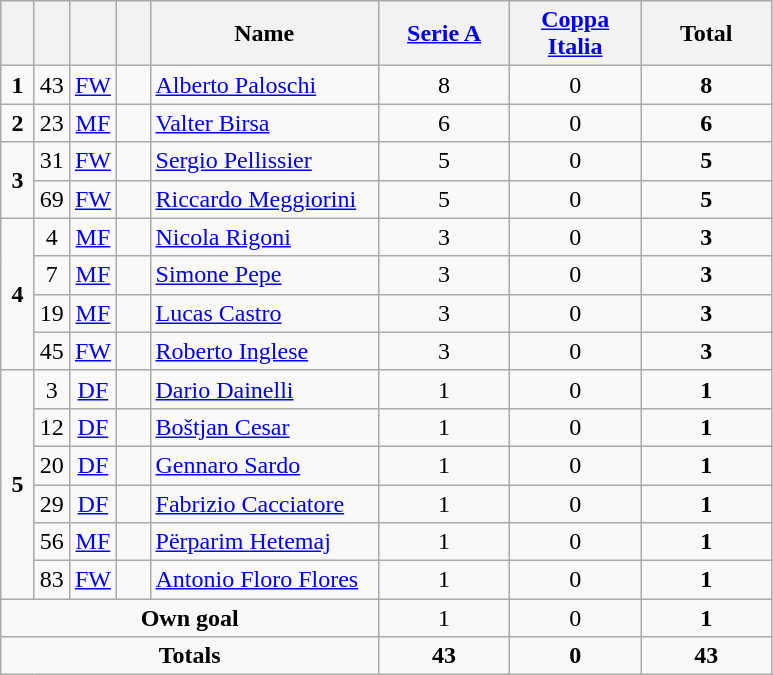<table class="wikitable" style="text-align:center">
<tr>
<th width=15></th>
<th width=15></th>
<th width=15></th>
<th width=15></th>
<th width=145>Name</th>
<th width=80><a href='#'>Serie A</a></th>
<th width=80><a href='#'>Coppa Italia</a></th>
<th width=80>Total</th>
</tr>
<tr>
<td><strong>1</strong></td>
<td>43</td>
<td><a href='#'>FW</a></td>
<td></td>
<td align=left><a href='#'>Alberto Paloschi</a></td>
<td>8</td>
<td>0</td>
<td><strong>8</strong></td>
</tr>
<tr>
<td><strong>2</strong></td>
<td>23</td>
<td><a href='#'>MF</a></td>
<td></td>
<td align=left><a href='#'>Valter Birsa</a></td>
<td>6</td>
<td>0</td>
<td><strong>6</strong></td>
</tr>
<tr>
<td rowspan=2><strong>3</strong></td>
<td>31</td>
<td><a href='#'>FW</a></td>
<td></td>
<td align=left><a href='#'>Sergio Pellissier</a></td>
<td>5</td>
<td>0</td>
<td><strong>5</strong></td>
</tr>
<tr>
<td>69</td>
<td><a href='#'>FW</a></td>
<td></td>
<td align=left><a href='#'>Riccardo Meggiorini</a></td>
<td>5</td>
<td>0</td>
<td><strong>5</strong></td>
</tr>
<tr>
<td rowspan=4><strong>4</strong></td>
<td>4</td>
<td><a href='#'>MF</a></td>
<td></td>
<td align=left><a href='#'>Nicola Rigoni</a></td>
<td>3</td>
<td>0</td>
<td><strong>3</strong></td>
</tr>
<tr>
<td>7</td>
<td><a href='#'>MF</a></td>
<td></td>
<td align=left><a href='#'>Simone Pepe</a></td>
<td>3</td>
<td>0</td>
<td><strong>3</strong></td>
</tr>
<tr>
<td>19</td>
<td><a href='#'>MF</a></td>
<td></td>
<td align=left><a href='#'>Lucas Castro</a></td>
<td>3</td>
<td>0</td>
<td><strong>3</strong></td>
</tr>
<tr>
<td>45</td>
<td><a href='#'>FW</a></td>
<td></td>
<td align=left><a href='#'>Roberto Inglese</a></td>
<td>3</td>
<td>0</td>
<td><strong>3</strong></td>
</tr>
<tr>
<td rowspan=6><strong>5</strong></td>
<td>3</td>
<td><a href='#'>DF</a></td>
<td></td>
<td align=left><a href='#'>Dario Dainelli</a></td>
<td>1</td>
<td>0</td>
<td><strong>1</strong></td>
</tr>
<tr>
<td>12</td>
<td><a href='#'>DF</a></td>
<td></td>
<td align=left><a href='#'>Boštjan Cesar</a></td>
<td>1</td>
<td>0</td>
<td><strong>1</strong></td>
</tr>
<tr>
<td>20</td>
<td><a href='#'>DF</a></td>
<td></td>
<td align=left><a href='#'>Gennaro Sardo</a></td>
<td>1</td>
<td>0</td>
<td><strong>1</strong></td>
</tr>
<tr>
<td>29</td>
<td><a href='#'>DF</a></td>
<td></td>
<td align=left><a href='#'>Fabrizio Cacciatore</a></td>
<td>1</td>
<td>0</td>
<td><strong>1</strong></td>
</tr>
<tr>
<td>56</td>
<td><a href='#'>MF</a></td>
<td></td>
<td align=left><a href='#'>Përparim Hetemaj</a></td>
<td>1</td>
<td>0</td>
<td><strong>1</strong></td>
</tr>
<tr>
<td>83</td>
<td><a href='#'>FW</a></td>
<td></td>
<td align=left><a href='#'>Antonio Floro Flores</a></td>
<td>1</td>
<td>0</td>
<td><strong>1</strong></td>
</tr>
<tr>
<td colspan=5><strong>Own goal</strong></td>
<td>1</td>
<td>0</td>
<td><strong>1</strong></td>
</tr>
<tr>
<td colspan=5><strong>Totals</strong></td>
<td><strong>43</strong></td>
<td><strong>0</strong></td>
<td><strong>43</strong></td>
</tr>
</table>
